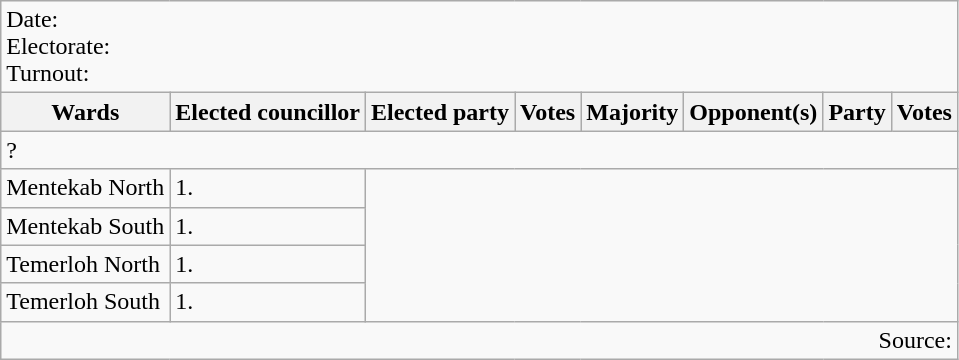<table class=wikitable>
<tr>
<td colspan=8>Date: <br>Electorate: <br>Turnout:</td>
</tr>
<tr>
<th>Wards</th>
<th>Elected councillor</th>
<th>Elected party</th>
<th>Votes</th>
<th>Majority</th>
<th>Opponent(s)</th>
<th>Party</th>
<th>Votes</th>
</tr>
<tr>
<td colspan=8>? </td>
</tr>
<tr>
<td>Mentekab North</td>
<td>1.</td>
</tr>
<tr>
<td>Mentekab South</td>
<td>1.</td>
</tr>
<tr>
<td>Temerloh North</td>
<td>1.</td>
</tr>
<tr>
<td>Temerloh South</td>
<td>1.</td>
</tr>
<tr>
<td colspan=8 align=right>Source:</td>
</tr>
</table>
